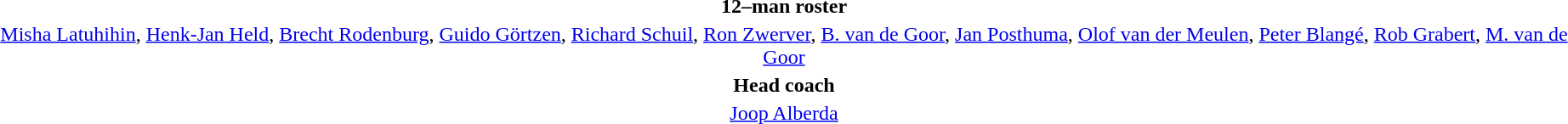<table style="text-align:center; margin-top:2em; margin-left:auto; margin-right:auto">
<tr>
<td><strong>12–man roster</strong></td>
</tr>
<tr>
<td><a href='#'>Misha Latuhihin</a>, <a href='#'>Henk-Jan Held</a>, <a href='#'>Brecht Rodenburg</a>, <a href='#'>Guido Görtzen</a>, <a href='#'>Richard Schuil</a>, <a href='#'>Ron Zwerver</a>, <a href='#'>B. van de Goor</a>, <a href='#'>Jan Posthuma</a>, <a href='#'>Olof van der Meulen</a>, <a href='#'>Peter Blangé</a>, <a href='#'>Rob Grabert</a>, <a href='#'>M. van de Goor</a></td>
</tr>
<tr>
<td><strong>Head coach</strong></td>
</tr>
<tr>
<td><a href='#'>Joop Alberda</a></td>
</tr>
</table>
